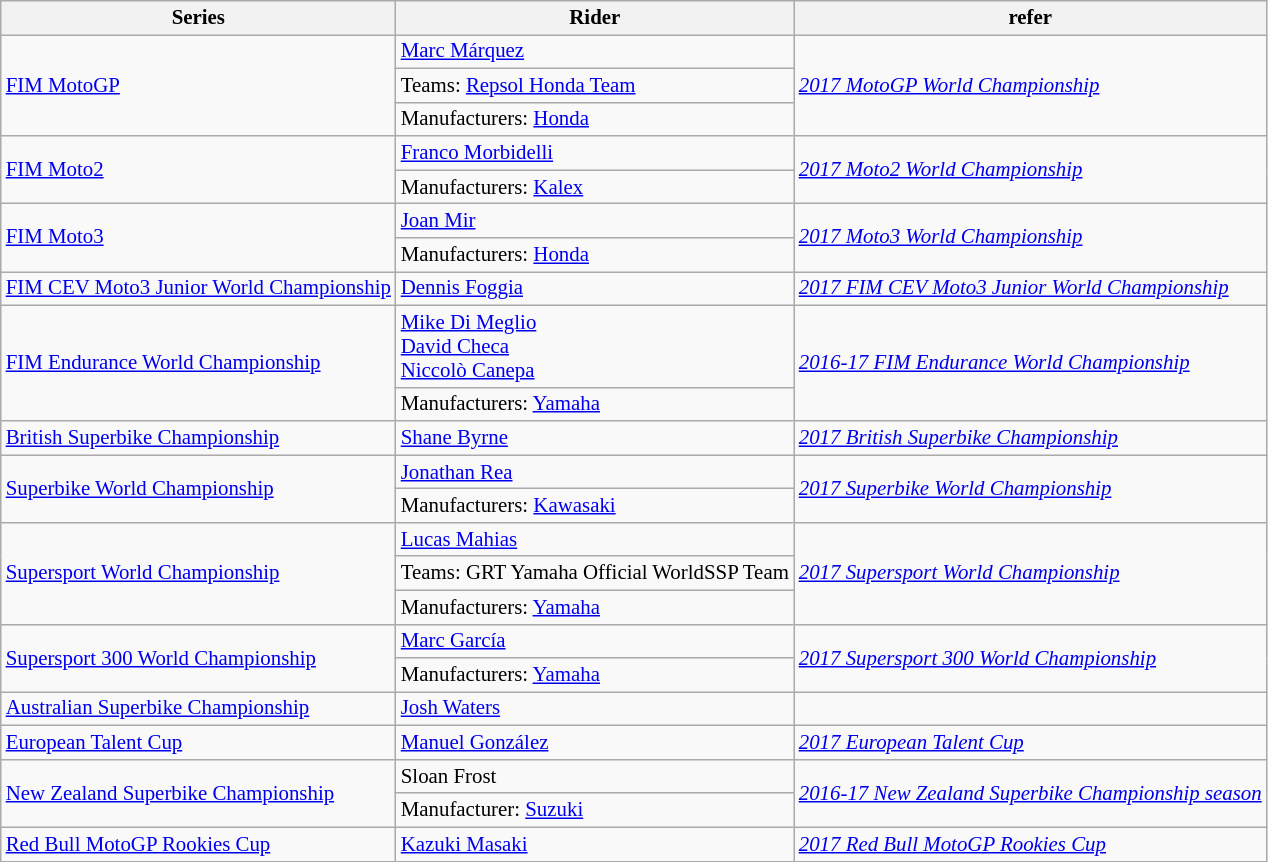<table class="wikitable" style="font-size:87%">
<tr font-weight:bold">
<th>Series</th>
<th>Rider</th>
<th>refer</th>
</tr>
<tr>
<td rowspan="3"><a href='#'>FIM MotoGP</a></td>
<td> <a href='#'>Marc Márquez</a></td>
<td rowspan="3"><em><a href='#'>2017 MotoGP World Championship</a></em></td>
</tr>
<tr>
<td>Teams:  <a href='#'>Repsol Honda Team</a></td>
</tr>
<tr>
<td>Manufacturers:  <a href='#'>Honda</a></td>
</tr>
<tr>
<td rowspan="2"><a href='#'>FIM Moto2</a></td>
<td> <a href='#'>Franco Morbidelli</a></td>
<td rowspan="2"><em><a href='#'>2017 Moto2 World Championship</a></em></td>
</tr>
<tr>
<td>Manufacturers:  <a href='#'>Kalex</a></td>
</tr>
<tr>
<td rowspan="2"><a href='#'>FIM Moto3</a></td>
<td> <a href='#'>Joan Mir</a></td>
<td rowspan="2"><em><a href='#'>2017 Moto3 World Championship</a></em></td>
</tr>
<tr>
<td>Manufacturers:  <a href='#'>Honda</a></td>
</tr>
<tr>
<td><a href='#'>FIM CEV Moto3 Junior World Championship</a></td>
<td> <a href='#'>Dennis Foggia</a></td>
<td><em><a href='#'>2017 FIM CEV Moto3 Junior World Championship</a></em></td>
</tr>
<tr>
<td rowspan="2"><a href='#'>FIM Endurance World Championship</a></td>
<td> <a href='#'>Mike Di Meglio</a><br> <a href='#'>David Checa</a><br> <a href='#'>Niccolò Canepa</a></td>
<td rowspan="2"><em><a href='#'>2016-17 FIM Endurance World Championship</a></em></td>
</tr>
<tr>
<td>Manufacturers:  <a href='#'>Yamaha</a></td>
</tr>
<tr>
<td><a href='#'>British Superbike Championship</a></td>
<td> <a href='#'>Shane Byrne</a></td>
<td><em><a href='#'>2017 British Superbike Championship</a></em></td>
</tr>
<tr>
<td rowspan="2"><a href='#'>Superbike World Championship</a></td>
<td> <a href='#'>Jonathan Rea</a></td>
<td rowspan="2"><em><a href='#'>2017 Superbike World Championship</a></em></td>
</tr>
<tr>
<td>Manufacturers:  <a href='#'>Kawasaki</a></td>
</tr>
<tr>
<td rowspan=3><a href='#'>Supersport World Championship</a></td>
<td> <a href='#'>Lucas Mahias</a></td>
<td rowspan=3><em><a href='#'>2017 Supersport World Championship</a></em></td>
</tr>
<tr>
<td>Teams:  GRT Yamaha Official WorldSSP Team</td>
</tr>
<tr>
<td>Manufacturers:  <a href='#'>Yamaha</a></td>
</tr>
<tr>
<td rowspan="2"><a href='#'>Supersport 300 World Championship</a></td>
<td> <a href='#'>Marc García</a></td>
<td rowspan="2"><em><a href='#'>2017 Supersport 300 World Championship</a></em></td>
</tr>
<tr>
<td>Manufacturers:  <a href='#'>Yamaha</a></td>
</tr>
<tr>
<td><a href='#'>Australian Superbike Championship</a></td>
<td> <a href='#'>Josh Waters</a></td>
<td></td>
</tr>
<tr>
<td><a href='#'>European Talent Cup</a></td>
<td> <a href='#'>Manuel González</a></td>
<td><em><a href='#'>2017 European Talent Cup</a></em></td>
</tr>
<tr>
<td rowspan="2"><a href='#'>New Zealand Superbike Championship</a></td>
<td> Sloan Frost</td>
<td rowspan="2"><em><a href='#'>2016-17 New Zealand Superbike Championship season</a></em></td>
</tr>
<tr>
<td>Manufacturer:  <a href='#'>Suzuki</a></td>
</tr>
<tr>
<td><a href='#'>Red Bull MotoGP Rookies Cup</a></td>
<td> <a href='#'>Kazuki Masaki</a></td>
<td><em><a href='#'>2017 Red Bull MotoGP Rookies Cup</a></em></td>
</tr>
</table>
